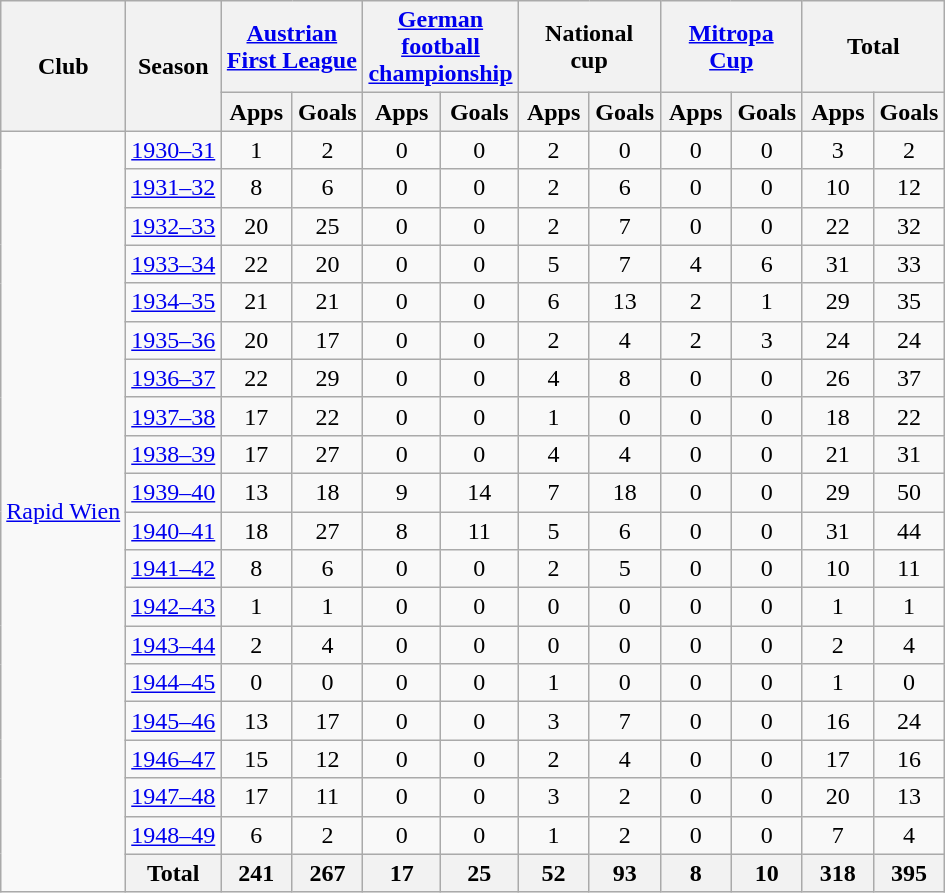<table class="wikitable" style="text-align:center">
<tr>
<th rowspan="2">Club</th>
<th rowspan="2">Season</th>
<th colspan="2"><a href='#'>Austrian First League</a></th>
<th colspan="2"><a href='#'>German football championship</a></th>
<th colspan="2">National cup</th>
<th colspan="2"><a href='#'>Mitropa Cup</a></th>
<th colspan="2">Total</th>
</tr>
<tr>
<th width="40">Apps</th>
<th width="40">Goals</th>
<th width="40">Apps</th>
<th width="40">Goals</th>
<th width="40">Apps</th>
<th width="40">Goals</th>
<th width="40">Apps</th>
<th width="40">Goals</th>
<th width="40">Apps</th>
<th width="40">Goals</th>
</tr>
<tr>
<td rowspan="20"><a href='#'>Rapid Wien</a></td>
<td><a href='#'>1930–31</a></td>
<td>1</td>
<td>2</td>
<td>0</td>
<td>0</td>
<td>2</td>
<td>0</td>
<td>0</td>
<td>0</td>
<td>3</td>
<td>2</td>
</tr>
<tr>
<td><a href='#'>1931–32</a></td>
<td>8</td>
<td>6</td>
<td>0</td>
<td>0</td>
<td>2</td>
<td>6</td>
<td>0</td>
<td>0</td>
<td>10</td>
<td>12</td>
</tr>
<tr>
<td><a href='#'>1932–33</a></td>
<td>20</td>
<td>25</td>
<td>0</td>
<td>0</td>
<td>2</td>
<td>7</td>
<td>0</td>
<td>0</td>
<td>22</td>
<td>32</td>
</tr>
<tr>
<td><a href='#'>1933–34</a></td>
<td>22</td>
<td>20</td>
<td>0</td>
<td>0</td>
<td>5</td>
<td>7</td>
<td>4</td>
<td>6</td>
<td>31</td>
<td>33</td>
</tr>
<tr>
<td><a href='#'>1934–35</a></td>
<td>21</td>
<td>21</td>
<td>0</td>
<td>0</td>
<td>6</td>
<td>13</td>
<td>2</td>
<td>1</td>
<td>29</td>
<td>35</td>
</tr>
<tr>
<td><a href='#'>1935–36</a></td>
<td>20</td>
<td>17</td>
<td>0</td>
<td>0</td>
<td>2</td>
<td>4</td>
<td>2</td>
<td>3</td>
<td>24</td>
<td>24</td>
</tr>
<tr>
<td><a href='#'>1936–37</a></td>
<td>22</td>
<td>29</td>
<td>0</td>
<td>0</td>
<td>4</td>
<td>8</td>
<td>0</td>
<td>0</td>
<td>26</td>
<td>37</td>
</tr>
<tr>
<td><a href='#'>1937–38</a></td>
<td>17</td>
<td>22</td>
<td>0</td>
<td>0</td>
<td>1</td>
<td>0</td>
<td>0</td>
<td>0</td>
<td>18</td>
<td>22</td>
</tr>
<tr>
<td><a href='#'>1938–39</a></td>
<td>17</td>
<td>27</td>
<td>0</td>
<td>0</td>
<td>4</td>
<td>4</td>
<td>0</td>
<td>0</td>
<td>21</td>
<td>31</td>
</tr>
<tr>
<td><a href='#'>1939–40</a></td>
<td>13</td>
<td>18</td>
<td>9</td>
<td>14</td>
<td>7</td>
<td>18</td>
<td>0</td>
<td>0</td>
<td>29</td>
<td>50</td>
</tr>
<tr>
<td><a href='#'>1940–41</a></td>
<td>18</td>
<td>27</td>
<td>8</td>
<td>11</td>
<td>5</td>
<td>6</td>
<td>0</td>
<td>0</td>
<td>31</td>
<td>44</td>
</tr>
<tr>
<td><a href='#'>1941–42</a></td>
<td>8</td>
<td>6</td>
<td>0</td>
<td>0</td>
<td>2</td>
<td>5</td>
<td>0</td>
<td>0</td>
<td>10</td>
<td>11</td>
</tr>
<tr>
<td><a href='#'>1942–43</a></td>
<td>1</td>
<td>1</td>
<td>0</td>
<td>0</td>
<td>0</td>
<td>0</td>
<td>0</td>
<td>0</td>
<td>1</td>
<td>1</td>
</tr>
<tr>
<td><a href='#'>1943–44</a></td>
<td>2</td>
<td>4</td>
<td>0</td>
<td>0</td>
<td>0</td>
<td>0</td>
<td>0</td>
<td>0</td>
<td>2</td>
<td>4</td>
</tr>
<tr>
<td><a href='#'>1944–45</a></td>
<td>0</td>
<td>0</td>
<td>0</td>
<td>0</td>
<td>1</td>
<td>0</td>
<td>0</td>
<td>0</td>
<td>1</td>
<td>0</td>
</tr>
<tr>
<td><a href='#'>1945–46</a></td>
<td>13</td>
<td>17</td>
<td>0</td>
<td>0</td>
<td>3</td>
<td>7</td>
<td>0</td>
<td>0</td>
<td>16</td>
<td>24</td>
</tr>
<tr>
<td><a href='#'>1946–47</a></td>
<td>15</td>
<td>12</td>
<td>0</td>
<td>0</td>
<td>2</td>
<td>4</td>
<td>0</td>
<td>0</td>
<td>17</td>
<td>16</td>
</tr>
<tr>
<td><a href='#'>1947–48</a></td>
<td>17</td>
<td>11</td>
<td>0</td>
<td>0</td>
<td>3</td>
<td>2</td>
<td>0</td>
<td>0</td>
<td>20</td>
<td>13</td>
</tr>
<tr>
<td><a href='#'>1948–49</a></td>
<td>6</td>
<td>2</td>
<td>0</td>
<td>0</td>
<td>1</td>
<td>2</td>
<td>0</td>
<td>0</td>
<td>7</td>
<td>4</td>
</tr>
<tr>
<th>Total</th>
<th>241</th>
<th>267</th>
<th>17</th>
<th>25</th>
<th>52</th>
<th>93</th>
<th>8</th>
<th>10</th>
<th>318</th>
<th>395</th>
</tr>
</table>
